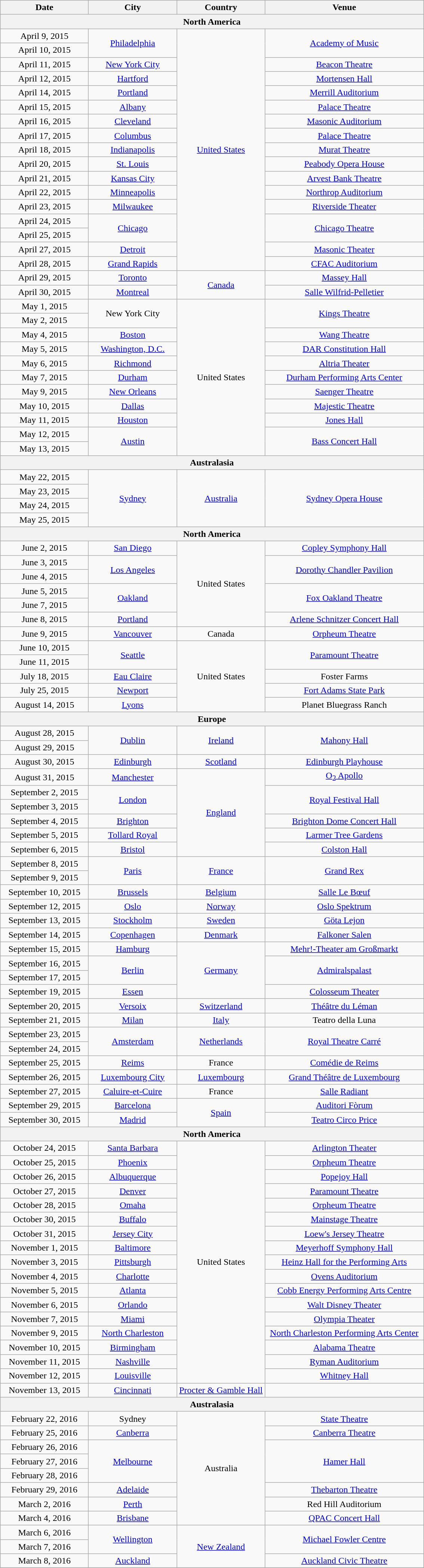<table class="wikitable" style="text-align:center;">
<tr>
<th style="width:150px;">Date</th>
<th style="width:150px;">City</th>
<th style="width:150px;">Country</th>
<th style="width:275px;">Venue</th>
</tr>
<tr>
<th colspan="4">North America</th>
</tr>
<tr>
<td>April 9, 2015</td>
<td rowspan="2"><a href='#'>Philadelphia</a></td>
<td rowspan="17"><a href='#'>United States</a></td>
<td rowspan="2"><a href='#'>Academy of Music</a></td>
</tr>
<tr>
<td>April 10, 2015</td>
</tr>
<tr>
<td>April 11, 2015</td>
<td><a href='#'>New York City</a></td>
<td><a href='#'>Beacon Theatre</a></td>
</tr>
<tr>
<td>April 12, 2015</td>
<td><a href='#'>Hartford</a></td>
<td><a href='#'>Mortensen Hall</a></td>
</tr>
<tr>
<td>April 14, 2015</td>
<td><a href='#'>Portland</a></td>
<td><a href='#'>Merrill Auditorium</a></td>
</tr>
<tr>
<td>April 15, 2015</td>
<td><a href='#'>Albany</a></td>
<td><a href='#'>Palace Theatre</a></td>
</tr>
<tr>
<td>April 16, 2015</td>
<td><a href='#'>Cleveland</a></td>
<td><a href='#'>Masonic Auditorium</a></td>
</tr>
<tr>
<td>April 17, 2015</td>
<td><a href='#'>Columbus</a></td>
<td><a href='#'>Palace Theatre</a></td>
</tr>
<tr>
<td>April 18, 2015</td>
<td><a href='#'>Indianapolis</a></td>
<td><a href='#'>Murat Theatre</a></td>
</tr>
<tr>
<td>April 20, 2015</td>
<td><a href='#'>St. Louis</a></td>
<td><a href='#'>Peabody Opera House</a></td>
</tr>
<tr>
<td>April 21, 2015</td>
<td><a href='#'>Kansas City</a></td>
<td><a href='#'>Arvest Bank Theatre</a></td>
</tr>
<tr>
<td>April 22, 2015</td>
<td><a href='#'>Minneapolis</a></td>
<td><a href='#'>Northrop Auditorium</a></td>
</tr>
<tr>
<td>April 23, 2015</td>
<td><a href='#'>Milwaukee</a></td>
<td><a href='#'>Riverside Theater</a></td>
</tr>
<tr>
<td>April 24, 2015</td>
<td rowspan="2"><a href='#'>Chicago</a></td>
<td rowspan="2"><a href='#'>Chicago Theatre</a></td>
</tr>
<tr>
<td>April 25, 2015</td>
</tr>
<tr>
<td>April 27, 2015</td>
<td><a href='#'>Detroit</a></td>
<td><a href='#'>Masonic Theater</a></td>
</tr>
<tr>
<td>April 28, 2015</td>
<td><a href='#'>Grand Rapids</a></td>
<td><a href='#'>CFAC Auditorium</a></td>
</tr>
<tr>
<td>April 29, 2015</td>
<td><a href='#'>Toronto</a></td>
<td rowspan="2"><a href='#'>Canada</a></td>
<td><a href='#'>Massey Hall</a></td>
</tr>
<tr>
<td>April 30, 2015</td>
<td><a href='#'>Montreal</a></td>
<td><a href='#'>Salle Wilfrid-Pelletier</a></td>
</tr>
<tr>
<td>May 1, 2015</td>
<td rowspan="2">New York City</td>
<td rowspan="11">United States</td>
<td rowspan="2"><a href='#'>Kings Theatre</a></td>
</tr>
<tr>
<td>May 2, 2015</td>
</tr>
<tr>
<td>May 4, 2015</td>
<td><a href='#'>Boston</a></td>
<td><a href='#'>Wang Theatre</a></td>
</tr>
<tr>
<td>May 5, 2015</td>
<td><a href='#'>Washington, D.C.</a></td>
<td><a href='#'>DAR Constitution Hall</a></td>
</tr>
<tr>
<td>May 6, 2015</td>
<td><a href='#'>Richmond</a></td>
<td><a href='#'>Altria Theater</a></td>
</tr>
<tr>
<td>May 7, 2015</td>
<td><a href='#'>Durham</a></td>
<td><a href='#'>Durham Performing Arts Center</a></td>
</tr>
<tr>
<td>May 9, 2015</td>
<td><a href='#'>New Orleans</a></td>
<td><a href='#'>Saenger Theatre</a></td>
</tr>
<tr>
<td>May 10, 2015</td>
<td><a href='#'>Dallas</a></td>
<td><a href='#'>Majestic Theatre</a></td>
</tr>
<tr>
<td>May 11, 2015</td>
<td><a href='#'>Houston</a></td>
<td><a href='#'>Jones Hall</a></td>
</tr>
<tr>
<td>May 12, 2015</td>
<td rowspan="2"><a href='#'>Austin</a></td>
<td rowspan="2"><a href='#'>Bass Concert Hall</a></td>
</tr>
<tr>
<td>May 13, 2015</td>
</tr>
<tr>
<th colspan="4">Australasia</th>
</tr>
<tr>
<td>May 22, 2015</td>
<td rowspan="4"><a href='#'>Sydney</a></td>
<td rowspan="4"><a href='#'>Australia</a></td>
<td rowspan="4"><a href='#'>Sydney Opera House</a></td>
</tr>
<tr>
<td>May 23, 2015</td>
</tr>
<tr>
<td>May 24, 2015</td>
</tr>
<tr>
<td>May 25, 2015</td>
</tr>
<tr>
<th colspan="4">North America</th>
</tr>
<tr>
<td>June 2, 2015</td>
<td><a href='#'>San Diego</a></td>
<td rowspan="6">United States</td>
<td><a href='#'>Copley Symphony Hall</a></td>
</tr>
<tr>
<td>June 3, 2015</td>
<td rowspan="2"><a href='#'>Los Angeles</a></td>
<td rowspan="2"><a href='#'>Dorothy Chandler Pavilion</a></td>
</tr>
<tr>
<td>June 4, 2015</td>
</tr>
<tr>
<td>June 5, 2015</td>
<td rowspan="2"><a href='#'>Oakland</a></td>
<td rowspan="2"><a href='#'>Fox Oakland Theatre</a></td>
</tr>
<tr>
<td>June 7, 2015</td>
</tr>
<tr>
<td>June 8, 2015</td>
<td><a href='#'>Portland</a></td>
<td><a href='#'>Arlene Schnitzer Concert Hall</a></td>
</tr>
<tr>
<td>June 9, 2015</td>
<td><a href='#'>Vancouver</a></td>
<td>Canada</td>
<td><a href='#'>Orpheum Theatre</a></td>
</tr>
<tr>
<td>June 10, 2015</td>
<td rowspan="2"><a href='#'>Seattle</a></td>
<td rowspan="5">United States</td>
<td rowspan="2"><a href='#'>Paramount Theatre</a></td>
</tr>
<tr>
<td>June 11, 2015</td>
</tr>
<tr>
<td>July 18, 2015</td>
<td><a href='#'>Eau Claire</a></td>
<td>Foster Farms</td>
</tr>
<tr>
<td>July 25, 2015</td>
<td><a href='#'>Newport</a></td>
<td><a href='#'>Fort Adams State Park</a></td>
</tr>
<tr>
<td>August 14, 2015</td>
<td><a href='#'>Lyons</a></td>
<td>Planet Bluegrass Ranch</td>
</tr>
<tr>
<th colspan="4">Europe</th>
</tr>
<tr>
<td>August 28, 2015</td>
<td rowspan="2"><a href='#'>Dublin</a></td>
<td rowspan="2"><a href='#'>Ireland</a></td>
<td rowspan="2"><a href='#'>Mahony Hall</a></td>
</tr>
<tr>
<td>August 29, 2015</td>
</tr>
<tr>
<td>August 30, 2015</td>
<td><a href='#'>Edinburgh</a></td>
<td><a href='#'>Scotland</a></td>
<td><a href='#'>Edinburgh Playhouse</a></td>
</tr>
<tr>
<td>August 31, 2015</td>
<td><a href='#'>Manchester</a></td>
<td rowspan="6"><a href='#'>England</a></td>
<td><a href='#'>O<sub>2</sub> Apollo</a></td>
</tr>
<tr>
<td>September 2, 2015</td>
<td rowspan="2"><a href='#'>London</a></td>
<td rowspan="2"><a href='#'>Royal Festival Hall</a></td>
</tr>
<tr>
<td>September 3, 2015</td>
</tr>
<tr>
<td>September 4, 2015</td>
<td><a href='#'>Brighton</a></td>
<td><a href='#'>Brighton Dome Concert Hall</a></td>
</tr>
<tr>
<td>September 5, 2015</td>
<td><a href='#'>Tollard Royal</a></td>
<td><a href='#'>Larmer Tree Gardens</a></td>
</tr>
<tr>
<td>September 6, 2015</td>
<td><a href='#'>Bristol</a></td>
<td><a href='#'>Colston Hall</a></td>
</tr>
<tr>
<td>September 8, 2015</td>
<td rowspan="2"><a href='#'>Paris</a></td>
<td rowspan="2"><a href='#'>France</a></td>
<td rowspan="2"><a href='#'>Grand Rex</a></td>
</tr>
<tr>
<td>September 9, 2015</td>
</tr>
<tr>
<td>September 10, 2015</td>
<td><a href='#'>Brussels</a></td>
<td><a href='#'>Belgium</a></td>
<td><a href='#'>Salle Le Bœuf</a></td>
</tr>
<tr>
<td>September 12, 2015</td>
<td><a href='#'>Oslo</a></td>
<td><a href='#'>Norway</a></td>
<td><a href='#'>Oslo Spektrum</a></td>
</tr>
<tr>
<td>September 13, 2015</td>
<td><a href='#'>Stockholm</a></td>
<td><a href='#'>Sweden</a></td>
<td><a href='#'>Göta Lejon</a></td>
</tr>
<tr>
<td>September 14, 2015</td>
<td><a href='#'>Copenhagen</a></td>
<td><a href='#'>Denmark</a></td>
<td><a href='#'>Falkoner Salen</a></td>
</tr>
<tr>
<td>September 15, 2015</td>
<td><a href='#'>Hamburg</a></td>
<td rowspan="4"><a href='#'>Germany</a></td>
<td><a href='#'>Mehr!-Theater am Großmarkt</a></td>
</tr>
<tr>
<td>September 16, 2015</td>
<td rowspan="2"><a href='#'>Berlin</a></td>
<td rowspan="2"><a href='#'>Admiralspalast</a></td>
</tr>
<tr>
<td>September 17, 2015</td>
</tr>
<tr>
<td>September 19, 2015</td>
<td><a href='#'>Essen</a></td>
<td><a href='#'>Colosseum Theater</a></td>
</tr>
<tr>
<td>September 20, 2015</td>
<td><a href='#'>Versoix</a></td>
<td><a href='#'>Switzerland</a></td>
<td><a href='#'>Théâtre du Léman</a></td>
</tr>
<tr>
<td>September 21, 2015</td>
<td><a href='#'>Milan</a></td>
<td><a href='#'>Italy</a></td>
<td>Teatro della Luna</td>
</tr>
<tr>
<td>September 23, 2015</td>
<td rowspan="2"><a href='#'>Amsterdam</a></td>
<td rowspan="2"><a href='#'>Netherlands</a></td>
<td rowspan="2"><a href='#'>Royal Theatre Carré</a></td>
</tr>
<tr>
<td>September 24, 2015</td>
</tr>
<tr>
<td>September 25, 2015</td>
<td><a href='#'>Reims</a></td>
<td>France</td>
<td><a href='#'>Comédie de Reims</a></td>
</tr>
<tr>
<td>September 26, 2015</td>
<td><a href='#'>Luxembourg City</a></td>
<td><a href='#'>Luxembourg</a></td>
<td><a href='#'>Grand Théâtre de Luxembourg</a></td>
</tr>
<tr>
<td>September 27, 2015</td>
<td><a href='#'>Caluire-et-Cuire</a></td>
<td>France</td>
<td><a href='#'>Salle Radiant</a></td>
</tr>
<tr>
<td>September 29, 2015</td>
<td><a href='#'>Barcelona</a></td>
<td rowspan="2"><a href='#'>Spain</a></td>
<td><a href='#'>Auditori Fòrum</a></td>
</tr>
<tr>
<td>September 30, 2015</td>
<td><a href='#'>Madrid</a></td>
<td><a href='#'>Teatro Circo Price</a></td>
</tr>
<tr>
<th colspan="4">North America</th>
</tr>
<tr>
<td>October 24, 2015</td>
<td><a href='#'>Santa Barbara</a></td>
<td rowspan="17">United States</td>
<td><a href='#'>Arlington Theater</a></td>
</tr>
<tr>
<td>October 25, 2015</td>
<td><a href='#'>Phoenix</a></td>
<td><a href='#'>Orpheum Theatre</a></td>
</tr>
<tr>
<td>October 26, 2015</td>
<td><a href='#'>Albuquerque</a></td>
<td><a href='#'>Popejoy Hall</a></td>
</tr>
<tr>
<td>October 27, 2015</td>
<td><a href='#'>Denver</a></td>
<td><a href='#'>Paramount Theatre</a></td>
</tr>
<tr>
<td>October 28, 2015</td>
<td><a href='#'>Omaha</a></td>
<td><a href='#'>Orpheum Theatre</a></td>
</tr>
<tr>
<td>October 30, 2015</td>
<td><a href='#'>Buffalo</a></td>
<td><a href='#'>Mainstage Theatre</a></td>
</tr>
<tr>
<td>October 31, 2015</td>
<td><a href='#'>Jersey City</a></td>
<td><a href='#'>Loew's Jersey Theatre</a></td>
</tr>
<tr>
<td>November 1, 2015</td>
<td><a href='#'>Baltimore</a></td>
<td><a href='#'>Meyerhoff Symphony Hall</a></td>
</tr>
<tr>
<td>November 3, 2015</td>
<td><a href='#'>Pittsburgh</a></td>
<td><a href='#'>Heinz Hall for the Performing Arts</a></td>
</tr>
<tr>
<td>November 4, 2015</td>
<td><a href='#'>Charlotte</a></td>
<td><a href='#'>Ovens Auditorium</a></td>
</tr>
<tr>
<td>November 5, 2015</td>
<td><a href='#'>Atlanta</a></td>
<td><a href='#'>Cobb Energy Performing Arts Centre</a></td>
</tr>
<tr>
<td>November 6, 2015</td>
<td><a href='#'>Orlando</a></td>
<td><a href='#'>Walt Disney Theater</a></td>
</tr>
<tr>
<td>November 7, 2015</td>
<td><a href='#'>Miami</a></td>
<td><a href='#'>Olympia Theater</a></td>
</tr>
<tr>
<td>November 9, 2015</td>
<td><a href='#'>North Charleston</a></td>
<td><a href='#'>North Charleston Performing Arts Center</a></td>
</tr>
<tr>
<td>November 10, 2015</td>
<td><a href='#'>Birmingham</a></td>
<td><a href='#'>Alabama Theatre</a></td>
</tr>
<tr>
<td>November 11, 2015</td>
<td><a href='#'>Nashville</a></td>
<td><a href='#'>Ryman Auditorium</a></td>
</tr>
<tr>
<td>November 12, 2015</td>
<td><a href='#'>Louisville</a></td>
<td><a href='#'>Whitney Hall</a></td>
</tr>
<tr>
<td>November 13, 2015</td>
<td><a href='#'>Cincinnati</a></td>
<td><a href='#'>Procter & Gamble Hall</a></td>
</tr>
<tr>
<th colspan="4">Australasia</th>
</tr>
<tr>
<td>February 22, 2016</td>
<td>Sydney</td>
<td rowspan="8">Australia</td>
<td><a href='#'>State Theatre</a></td>
</tr>
<tr>
<td>February 25, 2016</td>
<td><a href='#'>Canberra</a></td>
<td><a href='#'>Canberra Theatre</a></td>
</tr>
<tr>
<td>February 26, 2016</td>
<td rowspan="3"><a href='#'>Melbourne</a></td>
<td rowspan="3"><a href='#'>Hamer Hall</a></td>
</tr>
<tr>
<td>February 27, 2016</td>
</tr>
<tr>
<td>February 28, 2016</td>
</tr>
<tr>
<td>February 29, 2016</td>
<td><a href='#'>Adelaide</a></td>
<td><a href='#'>Thebarton Theatre</a></td>
</tr>
<tr>
<td>March 2, 2016</td>
<td><a href='#'>Perth</a></td>
<td>Red Hill Auditorium</td>
</tr>
<tr>
<td>March 4, 2016</td>
<td><a href='#'>Brisbane</a></td>
<td><a href='#'>QPAC Concert Hall</a></td>
</tr>
<tr>
<td>March 6, 2016</td>
<td rowspan="2"><a href='#'>Wellington</a></td>
<td rowspan="3"><a href='#'>New Zealand</a></td>
<td rowspan="2"><a href='#'>Michael Fowler Centre</a></td>
</tr>
<tr>
<td>March 7, 2016</td>
</tr>
<tr>
<td>March 8, 2016</td>
<td><a href='#'>Auckland</a></td>
<td><a href='#'>Auckland Civic Theatre</a></td>
</tr>
<tr>
</tr>
</table>
